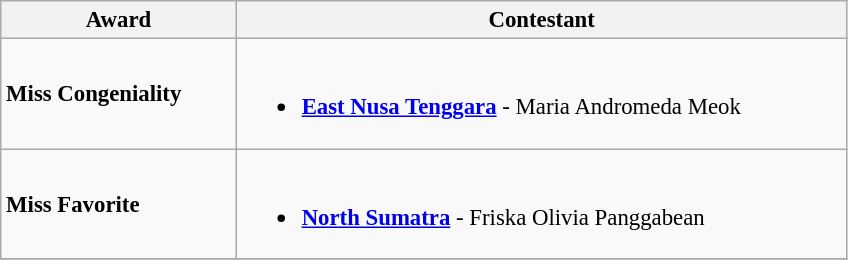<table class="wikitable" style="font-size: 95%;">
<tr>
<th width="150">Award</th>
<th width="400">Contestant</th>
</tr>
<tr>
<td><strong>Miss Congeniality</strong></td>
<td><br><ul><li> <strong><a href='#'>East Nusa Tenggara</a></strong> - Maria Andromeda Meok</li></ul></td>
</tr>
<tr>
<td><strong>Miss Favorite</strong></td>
<td><br><ul><li> <strong><a href='#'>North Sumatra</a></strong> - Friska Olivia Panggabean</li></ul></td>
</tr>
<tr>
</tr>
</table>
